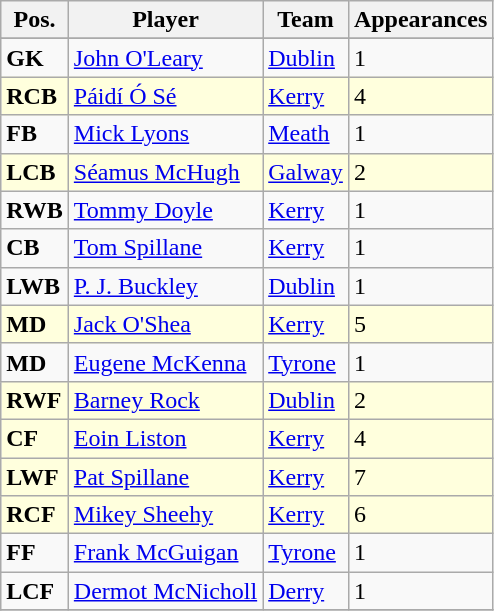<table class="wikitable">
<tr>
<th>Pos.</th>
<th>Player</th>
<th>Team</th>
<th>Appearances</th>
</tr>
<tr>
</tr>
<tr>
<td><strong>GK</strong></td>
<td> <a href='#'>John O'Leary</a></td>
<td><a href='#'>Dublin</a></td>
<td>1</td>
</tr>
<tr bgcolor=#FFFFDD>
<td><strong>RCB</strong></td>
<td> <a href='#'>Páidí Ó Sé</a></td>
<td><a href='#'>Kerry</a></td>
<td>4</td>
</tr>
<tr>
<td><strong>FB</strong></td>
<td> <a href='#'>Mick Lyons</a></td>
<td><a href='#'>Meath</a></td>
<td>1</td>
</tr>
<tr bgcolor=#FFFFDD>
<td><strong>LCB</strong></td>
<td> <a href='#'>Séamus McHugh</a></td>
<td><a href='#'>Galway</a></td>
<td>2</td>
</tr>
<tr>
<td><strong>RWB</strong></td>
<td> <a href='#'>Tommy Doyle</a></td>
<td><a href='#'>Kerry</a></td>
<td>1</td>
</tr>
<tr>
<td><strong>CB</strong></td>
<td> <a href='#'>Tom Spillane</a></td>
<td><a href='#'>Kerry</a></td>
<td>1</td>
</tr>
<tr>
<td><strong>LWB</strong></td>
<td> <a href='#'>P. J. Buckley</a></td>
<td><a href='#'>Dublin</a></td>
<td>1</td>
</tr>
<tr bgcolor=#FFFFDD>
<td><strong>MD</strong></td>
<td> <a href='#'>Jack O'Shea</a></td>
<td><a href='#'>Kerry</a></td>
<td>5</td>
</tr>
<tr>
<td><strong>MD</strong></td>
<td> <a href='#'>Eugene McKenna</a></td>
<td><a href='#'>Tyrone</a></td>
<td>1</td>
</tr>
<tr bgcolor=#FFFFDD>
<td><strong>RWF</strong></td>
<td> <a href='#'>Barney Rock</a></td>
<td><a href='#'>Dublin</a></td>
<td>2</td>
</tr>
<tr bgcolor=#FFFFDD>
<td><strong>CF</strong></td>
<td> <a href='#'>Eoin Liston</a></td>
<td><a href='#'>Kerry</a></td>
<td>4</td>
</tr>
<tr bgcolor=#FFFFDD>
<td><strong>LWF</strong></td>
<td> <a href='#'>Pat Spillane</a></td>
<td><a href='#'>Kerry</a></td>
<td>7</td>
</tr>
<tr bgcolor=#FFFFDD>
<td><strong>RCF</strong></td>
<td> <a href='#'>Mikey Sheehy</a></td>
<td><a href='#'>Kerry</a></td>
<td>6</td>
</tr>
<tr>
<td><strong>FF</strong></td>
<td> <a href='#'>Frank McGuigan</a></td>
<td><a href='#'>Tyrone</a></td>
<td>1</td>
</tr>
<tr>
<td><strong>LCF</strong></td>
<td> <a href='#'>Dermot McNicholl</a></td>
<td><a href='#'>Derry</a></td>
<td>1</td>
</tr>
<tr>
</tr>
</table>
